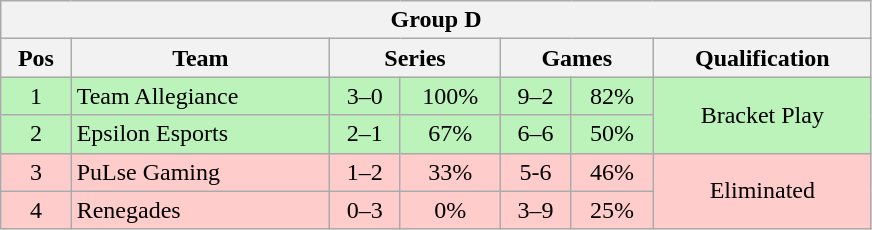<table class="wikitable" style="display: inline-table; margin-left: 50px;width: 46%;">
<tr>
<th colspan="7">Group D</th>
</tr>
<tr>
<th>Pos</th>
<th>Team</th>
<th colspan="2">Series</th>
<th colspan="2">Games</th>
<th>Qualification</th>
</tr>
<tr>
<td style="text-align:center; background:#BBF3BB;">1</td>
<td style="text-align:left; background:#BBF3BB;">Team Allegiance</td>
<td style="text-align:center; background:#BBF3BB;">3–0</td>
<td style="text-align:center; background:#BBF3BB;">100%</td>
<td style="text-align:center; background:#BBF3BB;">9–2</td>
<td style="text-align:center; background:#BBF3BB;">82%</td>
<td style="text-align:center; background:#BBF3BB;" rowspan="2">Bracket Play</td>
</tr>
<tr>
<td style="text-align:center; background:#BBF3BB;">2</td>
<td style="text-align:left; background:#BBF3BB;">Epsilon Esports</td>
<td style="text-align:center; background:#BBF3BB;">2–1</td>
<td style="text-align:center; background:#BBF3BB;">67%</td>
<td style="text-align:center; background:#BBF3BB;">6–6</td>
<td style="text-align:center; background:#BBF3BB;">50%</td>
</tr>
<tr>
<td style="text-align:center; background:#FFCCCC;">3</td>
<td style="text-align:left; background:#FFCCCC;">PuLse Gaming</td>
<td style="text-align:center; background:#FFCCCC;">1–2</td>
<td style="text-align:center; background:#FFCCCC;">33%</td>
<td style="text-align:center; background:#FFCCCC;">5-6</td>
<td style="text-align:center; background:#FFCCCC;">46%</td>
<td style="text-align:center; background:#FFCCCC;" rowspan="2">Eliminated</td>
</tr>
<tr>
<td style="text-align:center; background:#FFCCCC;">4</td>
<td style="text-align:left; background:#FFCCCC;">Renegades</td>
<td style="text-align:center; background:#FFCCCC;">0–3</td>
<td style="text-align:center; background:#FFCCCC;">0%</td>
<td style="text-align:center; background:#FFCCCC;">3–9</td>
<td style="text-align:center; background:#FFCCCC;">25%</td>
</tr>
</table>
